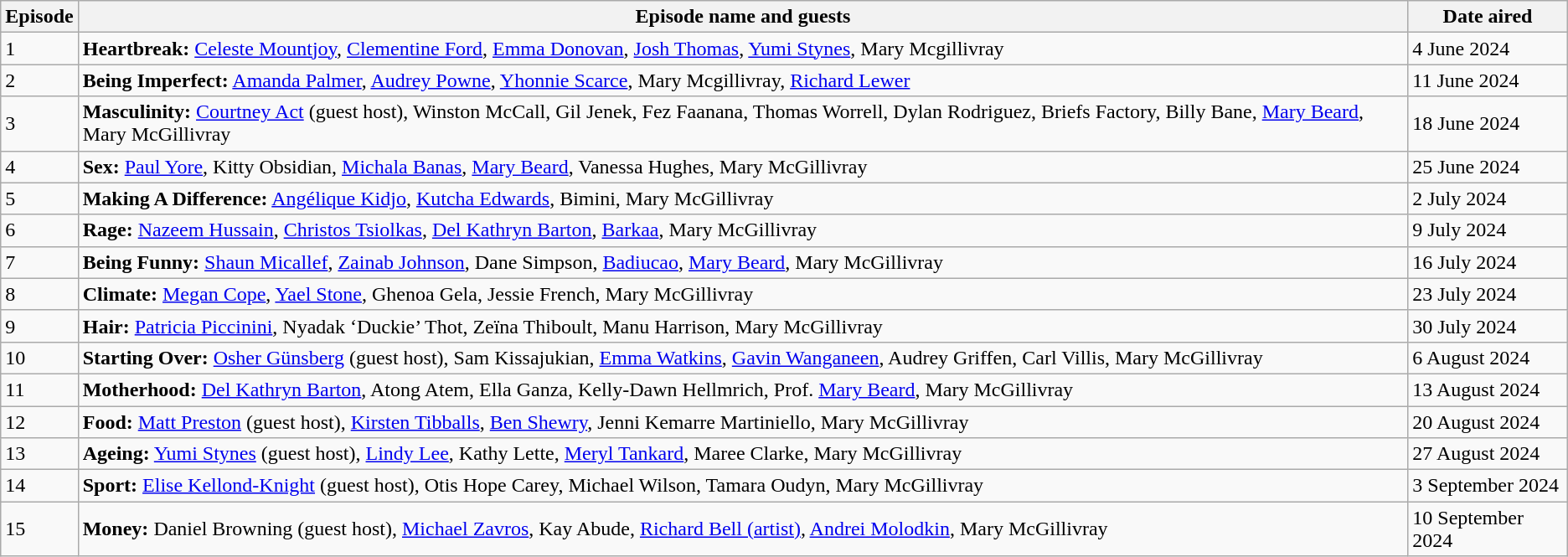<table class="wikitable sortable">
<tr>
<th>Episode</th>
<th>Episode name and guests</th>
<th>Date aired</th>
</tr>
<tr>
<td>1</td>
<td><strong>Heartbreak:</strong> <a href='#'>Celeste Mountjoy</a>, <a href='#'>Clementine Ford</a>, <a href='#'>Emma Donovan</a>, <a href='#'>Josh Thomas</a>, <a href='#'>Yumi Stynes</a>, Mary Mcgillivray</td>
<td>4 June 2024</td>
</tr>
<tr>
<td>2</td>
<td><strong>Being Imperfect:</strong> <a href='#'>Amanda Palmer</a>, <a href='#'>Audrey Powne</a>, <a href='#'>Yhonnie Scarce</a>, Mary Mcgillivray, <a href='#'>Richard Lewer</a></td>
<td>11 June 2024</td>
</tr>
<tr>
<td>3</td>
<td><strong>Masculinity:</strong> <a href='#'>Courtney Act</a> (guest host), Winston McCall, Gil Jenek, Fez Faanana, Thomas Worrell, Dylan Rodriguez, Briefs Factory, Billy Bane, <a href='#'>Mary Beard</a>, Mary McGillivray</td>
<td>18 June 2024</td>
</tr>
<tr>
<td>4</td>
<td><strong>Sex:</strong> <a href='#'>Paul Yore</a>, Kitty Obsidian, <a href='#'>Michala Banas</a>, <a href='#'>Mary Beard</a>, Vanessa Hughes, Mary McGillivray</td>
<td>25 June 2024</td>
</tr>
<tr>
<td>5</td>
<td><strong>Making A Difference:</strong> <a href='#'>Angélique Kidjo</a>, <a href='#'>Kutcha Edwards</a>, Bimini, Mary McGillivray</td>
<td>2 July 2024</td>
</tr>
<tr>
<td>6</td>
<td><strong>Rage:</strong> <a href='#'>Nazeem Hussain</a>, <a href='#'>Christos Tsiolkas</a>, <a href='#'>Del Kathryn Barton</a>, <a href='#'>Barkaa</a>, Mary McGillivray</td>
<td>9 July 2024</td>
</tr>
<tr>
<td>7</td>
<td><strong>Being Funny:</strong> <a href='#'>Shaun Micallef</a>, <a href='#'>Zainab Johnson</a>, Dane Simpson, <a href='#'>Badiucao</a>, <a href='#'>Mary Beard</a>, Mary McGillivray</td>
<td>16 July 2024</td>
</tr>
<tr>
<td>8</td>
<td><strong>Climate:</strong> <a href='#'>Megan Cope</a>, <a href='#'>Yael Stone</a>, Ghenoa Gela, Jessie French, Mary McGillivray</td>
<td>23 July 2024</td>
</tr>
<tr>
<td>9</td>
<td><strong>Hair:</strong> <a href='#'>Patricia Piccinini</a>, Nyadak ‘Duckie’ Thot, Zeïna Thiboult, Manu Harrison, Mary McGillivray</td>
<td>30 July 2024</td>
</tr>
<tr>
<td>10</td>
<td><strong>Starting Over:</strong> <a href='#'>Osher Günsberg</a> (guest host), Sam Kissajukian, <a href='#'>Emma Watkins</a>, <a href='#'>Gavin Wanganeen</a>, Audrey Griffen, Carl Villis, Mary McGillivray</td>
<td>6 August 2024</td>
</tr>
<tr>
<td>11</td>
<td><strong>Motherhood:</strong> <a href='#'>Del Kathryn Barton</a>, Atong Atem, Ella Ganza, Kelly-Dawn Hellmrich, Prof. <a href='#'>Mary Beard</a>, Mary McGillivray</td>
<td>13 August 2024</td>
</tr>
<tr>
<td>12</td>
<td><strong>Food:</strong> <a href='#'>Matt Preston</a> (guest host), <a href='#'>Kirsten Tibballs</a>, <a href='#'>Ben Shewry</a>, Jenni Kemarre Martiniello, Mary McGillivray</td>
<td>20 August 2024</td>
</tr>
<tr>
<td>13</td>
<td><strong>Ageing:</strong> <a href='#'>Yumi Stynes</a> (guest host), <a href='#'>Lindy Lee</a>, Kathy Lette, <a href='#'>Meryl Tankard</a>, Maree Clarke, Mary McGillivray</td>
<td>27 August 2024</td>
</tr>
<tr>
<td>14</td>
<td><strong>Sport:</strong> <a href='#'>Elise Kellond-Knight</a> (guest host), Otis Hope Carey, Michael Wilson, Tamara Oudyn, Mary McGillivray</td>
<td>3 September 2024</td>
</tr>
<tr>
<td>15</td>
<td><strong>Money:</strong> Daniel Browning (guest host), <a href='#'>Michael Zavros</a>, Kay Abude, <a href='#'>Richard Bell (artist)</a>, <a href='#'>Andrei Molodkin</a>, Mary McGillivray</td>
<td>10 September 2024</td>
</tr>
</table>
